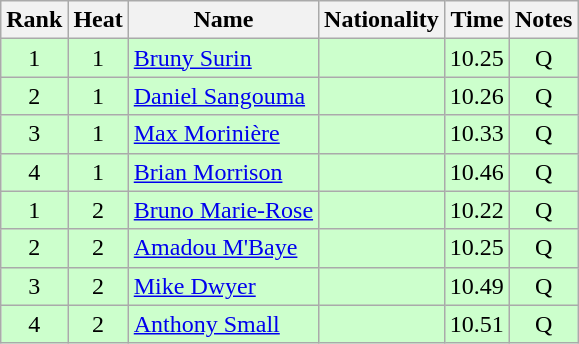<table class="wikitable sortable" style="text-align:center">
<tr>
<th>Rank</th>
<th>Heat</th>
<th>Name</th>
<th>Nationality</th>
<th>Time</th>
<th>Notes</th>
</tr>
<tr bgcolor=ccffcc>
<td>1</td>
<td>1</td>
<td align=left><a href='#'>Bruny Surin</a></td>
<td align=left></td>
<td>10.25</td>
<td>Q</td>
</tr>
<tr bgcolor=ccffcc>
<td>2</td>
<td>1</td>
<td align=left><a href='#'>Daniel Sangouma</a></td>
<td align=left></td>
<td>10.26</td>
<td>Q</td>
</tr>
<tr bgcolor=ccffcc>
<td>3</td>
<td>1</td>
<td align=left><a href='#'>Max Morinière</a></td>
<td align=left></td>
<td>10.33</td>
<td>Q</td>
</tr>
<tr bgcolor=ccffcc>
<td>4</td>
<td>1</td>
<td align=left><a href='#'>Brian Morrison</a></td>
<td align=left></td>
<td>10.46</td>
<td>Q</td>
</tr>
<tr bgcolor=ccffcc>
<td>1</td>
<td>2</td>
<td align=left><a href='#'>Bruno Marie-Rose</a></td>
<td align=left></td>
<td>10.22</td>
<td>Q</td>
</tr>
<tr bgcolor=ccffcc>
<td>2</td>
<td>2</td>
<td align=left><a href='#'>Amadou M'Baye</a></td>
<td align=left></td>
<td>10.25</td>
<td>Q</td>
</tr>
<tr bgcolor=ccffcc>
<td>3</td>
<td>2</td>
<td align=left><a href='#'>Mike Dwyer</a></td>
<td align=left></td>
<td>10.49</td>
<td>Q</td>
</tr>
<tr bgcolor=ccffcc>
<td>4</td>
<td>2</td>
<td align=left><a href='#'>Anthony Small</a></td>
<td align=left></td>
<td>10.51</td>
<td>Q</td>
</tr>
</table>
